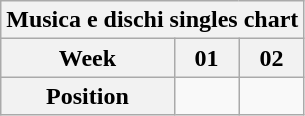<table class="wikitable">
<tr>
<th align="center" bgcolor="white" colspan="20">Musica e dischi singles chart </th>
</tr>
<tr style="background-color: #white;">
<th align="center">Week</th>
<th>01</th>
<th>02</th>
</tr>
<tr>
<th align="center" style="background-color: #white;">Position</th>
<td></td>
<td></td>
</tr>
</table>
